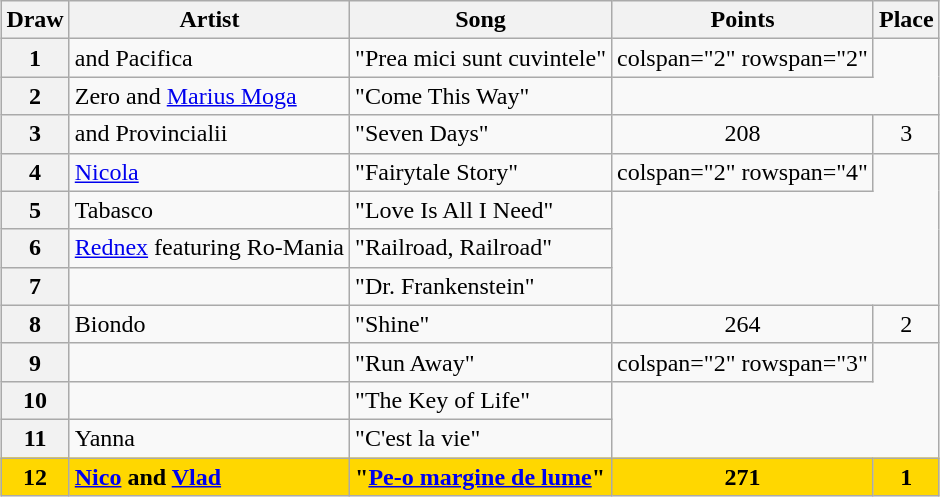<table class="wikitable sortable plainrowheaders" style="margin: 1em auto 1em auto; text-align:center">
<tr>
<th scope="col">Draw</th>
<th scope="col">Artist</th>
<th scope="col">Song</th>
<th scope="col">Points</th>
<th scope="col">Place</th>
</tr>
<tr>
<th scope="row" style="text-align:center;">1</th>
<td style="text-align:left;"> and Pacifica</td>
<td style="text-align:left;">"Prea mici sunt cuvintele"</td>
<td>colspan="2" rowspan="2" </td>
</tr>
<tr>
<th scope="row" style="text-align:center;">2</th>
<td style="text-align:left;">Zero and <a href='#'>Marius Moga</a></td>
<td style="text-align:left;">"Come This Way"</td>
</tr>
<tr>
<th scope="row" style="text-align:center;">3</th>
<td style="text-align:left;"> and Provincialii</td>
<td style="text-align:left;">"Seven Days"</td>
<td>208</td>
<td>3</td>
</tr>
<tr>
<th scope="row" style="text-align:center;">4</th>
<td style="text-align:left;"><a href='#'>Nicola</a></td>
<td style="text-align:left;">"Fairytale Story"</td>
<td>colspan="2" rowspan="4" </td>
</tr>
<tr>
<th scope="row" style="text-align:center;">5</th>
<td style="text-align:left;">Tabasco</td>
<td style="text-align:left;">"Love Is All I Need"</td>
</tr>
<tr>
<th scope="row" style="text-align:center;">6</th>
<td style="text-align:left;"><a href='#'>Rednex</a> featuring Ro-Mania</td>
<td style="text-align:left;">"Railroad, Railroad"</td>
</tr>
<tr>
<th scope="row" style="text-align:center;">7</th>
<td style="text-align:left;"></td>
<td style="text-align:left;">"Dr. Frankenstein"</td>
</tr>
<tr>
<th scope="row" style="text-align:center;">8</th>
<td style="text-align:left;">Biondo</td>
<td style="text-align:left;">"Shine"</td>
<td>264</td>
<td>2</td>
</tr>
<tr>
<th scope="row" style="text-align:center;">9</th>
<td style="text-align:left;"></td>
<td style="text-align:left;">"Run Away"</td>
<td>colspan="2" rowspan="3" </td>
</tr>
<tr>
<th scope="row" style="text-align:center;">10</th>
<td style="text-align:left;"></td>
<td style="text-align:left;">"The Key of Life"</td>
</tr>
<tr>
<th scope="row" style="text-align:center;">11</th>
<td style="text-align:left;">Yanna</td>
<td style="text-align:left;">"C'est la vie"</td>
</tr>
<tr style="font-weight:bold; background:gold;">
<th scope="row" style="text-align:center; font-weight:bold; background:gold;">12</th>
<td style="text-align:left;"><a href='#'>Nico</a> and <a href='#'>Vlad</a></td>
<td style="text-align:left;">"<a href='#'>Pe-o margine de lume</a>"</td>
<td>271</td>
<td>1</td>
</tr>
</table>
